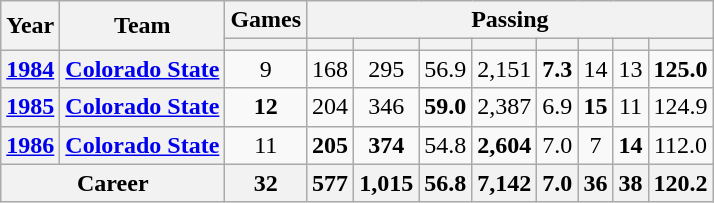<table class="wikitable" style="text-align:center;">
<tr>
<th rowspan="2">Year</th>
<th rowspan="2">Team</th>
<th colspan="1">Games</th>
<th colspan="8">Passing</th>
</tr>
<tr>
<th></th>
<th></th>
<th></th>
<th></th>
<th></th>
<th></th>
<th></th>
<th></th>
<th></th>
</tr>
<tr>
<th><a href='#'>1984</a></th>
<th><a href='#'>Colorado State</a></th>
<td>9</td>
<td>168</td>
<td>295</td>
<td>56.9</td>
<td>2,151</td>
<td><strong>7.3</strong></td>
<td>14</td>
<td>13</td>
<td><strong>125.0</strong></td>
</tr>
<tr>
<th><a href='#'>1985</a></th>
<th><a href='#'>Colorado State</a></th>
<td><strong>12</strong></td>
<td>204</td>
<td>346</td>
<td><strong>59.0</strong></td>
<td>2,387</td>
<td>6.9</td>
<td><strong>15</strong></td>
<td>11</td>
<td>124.9</td>
</tr>
<tr>
<th><a href='#'>1986</a></th>
<th><a href='#'>Colorado State</a></th>
<td>11</td>
<td><strong>205</strong></td>
<td><strong>374</strong></td>
<td>54.8</td>
<td><strong>2,604</strong></td>
<td>7.0</td>
<td>7</td>
<td><strong>14</strong></td>
<td>112.0</td>
</tr>
<tr>
<th colspan="2">Career</th>
<th>32</th>
<th>577</th>
<th>1,015</th>
<th>56.8</th>
<th>7,142</th>
<th>7.0</th>
<th>36</th>
<th>38</th>
<th>120.2</th>
</tr>
</table>
